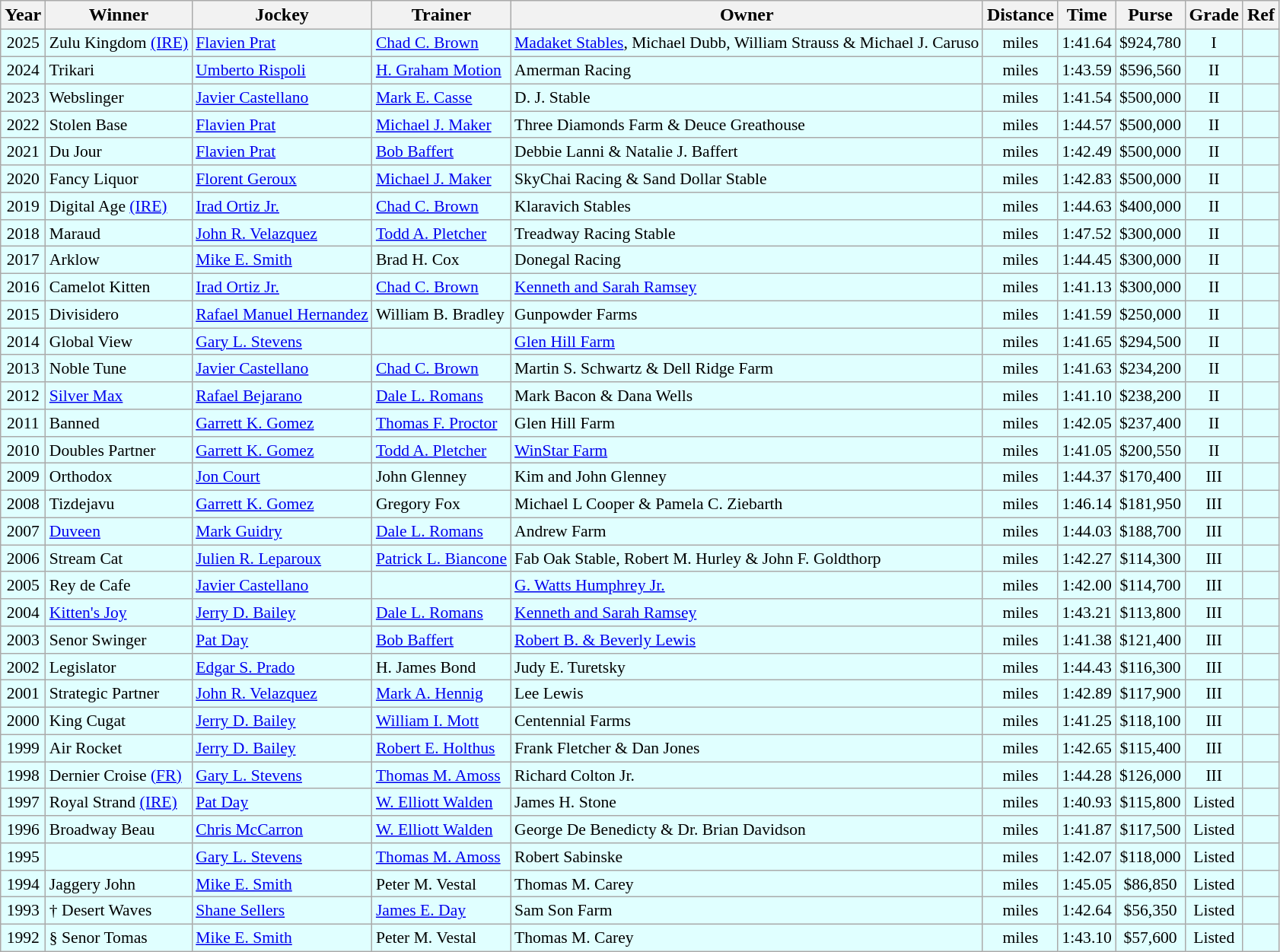<table class="wikitable sortable">
<tr>
<th>Year</th>
<th>Winner</th>
<th>Jockey</th>
<th>Trainer</th>
<th>Owner</th>
<th>Distance</th>
<th>Time</th>
<th>Purse</th>
<th>Grade</th>
<th>Ref</th>
</tr>
<tr style="font-size:90%; background-color:lightcyan">
<td align=center>2025</td>
<td>Zulu Kingdom <a href='#'>(IRE)</a></td>
<td><a href='#'>Flavien Prat</a></td>
<td><a href='#'>Chad C. Brown</a></td>
<td><a href='#'>Madaket Stables</a>, Michael Dubb, William Strauss & Michael J. Caruso</td>
<td align=center> miles</td>
<td align=center>1:41.64</td>
<td align=center>$924,780</td>
<td align=center>I</td>
<td></td>
</tr>
<tr style="font-size:90%; background-color:lightcyan">
<td align=center>2024</td>
<td>Trikari</td>
<td><a href='#'>Umberto Rispoli</a></td>
<td><a href='#'>H. Graham Motion</a></td>
<td>Amerman Racing</td>
<td align=center> miles</td>
<td align=center>1:43.59</td>
<td align=center>$596,560</td>
<td align=center>II</td>
<td></td>
</tr>
<tr style="font-size:90%; background-color:lightcyan">
<td align=center>2023</td>
<td>Webslinger</td>
<td><a href='#'>Javier Castellano</a></td>
<td><a href='#'>Mark E. Casse</a></td>
<td>D. J. Stable</td>
<td align=center> miles</td>
<td align=center>1:41.54</td>
<td align=center>$500,000</td>
<td align=center>II</td>
<td></td>
</tr>
<tr style="font-size:90%; background-color:lightcyan">
<td align=center>2022</td>
<td>Stolen Base</td>
<td><a href='#'>Flavien Prat</a></td>
<td><a href='#'>Michael J. Maker</a></td>
<td>Three Diamonds Farm & Deuce Greathouse</td>
<td align=center> miles</td>
<td align=center>1:44.57</td>
<td align=center>$500,000</td>
<td align=center>II</td>
<td></td>
</tr>
<tr style="font-size:90%; background-color:lightcyan">
<td align=center>2021</td>
<td>Du Jour</td>
<td><a href='#'>Flavien Prat</a></td>
<td><a href='#'>Bob Baffert</a></td>
<td>Debbie Lanni & Natalie J. Baffert</td>
<td align=center> miles</td>
<td align=center>1:42.49</td>
<td align=center>$500,000</td>
<td align=center>II</td>
<td></td>
</tr>
<tr style="font-size:90%; background-color:lightcyan">
<td align=center>2020</td>
<td>Fancy Liquor</td>
<td><a href='#'>Florent Geroux</a></td>
<td><a href='#'>Michael J. Maker</a></td>
<td>SkyChai Racing & Sand Dollar Stable</td>
<td align=center> miles</td>
<td align=center>1:42.83</td>
<td align=center>$500,000</td>
<td align=center>II</td>
<td></td>
</tr>
<tr style="font-size:90%; background-color:lightcyan">
<td align=center>2019</td>
<td>Digital Age <a href='#'>(IRE)</a></td>
<td><a href='#'>Irad Ortiz Jr.</a></td>
<td><a href='#'>Chad C. Brown</a></td>
<td>Klaravich Stables</td>
<td align=center> miles</td>
<td align=center>1:44.63</td>
<td align=center>$400,000</td>
<td align=center>II</td>
<td></td>
</tr>
<tr style="font-size:90%; background-color:lightcyan">
<td align=center>2018</td>
<td>Maraud</td>
<td><a href='#'>John R. Velazquez</a></td>
<td><a href='#'>Todd A. Pletcher</a></td>
<td>Treadway Racing Stable</td>
<td align=center> miles</td>
<td align=center>1:47.52</td>
<td align=center>$300,000</td>
<td align=center>II</td>
<td></td>
</tr>
<tr style="font-size:90%; background-color:lightcyan">
<td align=center>2017</td>
<td>Arklow</td>
<td><a href='#'>Mike E. Smith</a></td>
<td>Brad H. Cox</td>
<td>Donegal Racing</td>
<td align=center> miles</td>
<td align=center>1:44.45</td>
<td align=center>$300,000</td>
<td align=center>II</td>
<td></td>
</tr>
<tr style="font-size:90%; background-color:lightcyan">
<td align=center>2016</td>
<td>Camelot Kitten</td>
<td><a href='#'>Irad Ortiz Jr.</a></td>
<td><a href='#'>Chad C. Brown</a></td>
<td><a href='#'>Kenneth and Sarah Ramsey</a></td>
<td align=center> miles</td>
<td align=center>1:41.13</td>
<td align=center>$300,000</td>
<td align=center>II</td>
<td></td>
</tr>
<tr style="font-size:90%; background-color:lightcyan">
<td align=center>2015</td>
<td>Divisidero</td>
<td><a href='#'>Rafael Manuel Hernandez</a></td>
<td>William B. Bradley</td>
<td>Gunpowder Farms</td>
<td align=center> miles</td>
<td align=center>1:41.59</td>
<td align=center>$250,000</td>
<td align=center>II</td>
<td></td>
</tr>
<tr style="font-size:90%; background-color:lightcyan">
<td align=center>2014</td>
<td>Global View</td>
<td><a href='#'>Gary L. Stevens</a></td>
<td></td>
<td><a href='#'>Glen Hill Farm</a></td>
<td align=center> miles</td>
<td align=center>1:41.65</td>
<td align=center>$294,500</td>
<td align=center>II</td>
<td></td>
</tr>
<tr style="font-size:90%; background-color:lightcyan">
<td align=center>2013</td>
<td>Noble Tune</td>
<td><a href='#'>Javier Castellano</a></td>
<td><a href='#'>Chad C. Brown</a></td>
<td>Martin S. Schwartz & Dell Ridge Farm</td>
<td align=center> miles</td>
<td align=center>1:41.63</td>
<td align=center>$234,200</td>
<td align=center>II</td>
<td></td>
</tr>
<tr style="font-size:90%; background-color:lightcyan">
<td align=center>2012</td>
<td><a href='#'>Silver Max</a></td>
<td><a href='#'>Rafael Bejarano</a></td>
<td><a href='#'>Dale L. Romans</a></td>
<td>Mark Bacon & Dana Wells</td>
<td align=center> miles</td>
<td align=center>1:41.10</td>
<td align=center>$238,200</td>
<td align=center>II</td>
<td></td>
</tr>
<tr style="font-size:90%; background-color:lightcyan">
<td align=center>2011</td>
<td>Banned</td>
<td><a href='#'>Garrett K. Gomez</a></td>
<td><a href='#'>Thomas F. Proctor</a></td>
<td>Glen Hill Farm</td>
<td align=center> miles</td>
<td align=center>1:42.05</td>
<td align=center>$237,400</td>
<td align=center>II</td>
<td></td>
</tr>
<tr style="font-size:90%; background-color:lightcyan">
<td align=center>2010</td>
<td>Doubles Partner</td>
<td><a href='#'>Garrett K. Gomez</a></td>
<td><a href='#'>Todd A. Pletcher</a></td>
<td><a href='#'>WinStar Farm</a></td>
<td align=center> miles</td>
<td align=center>1:41.05</td>
<td align=center>$200,550</td>
<td align=center>II</td>
<td></td>
</tr>
<tr style="font-size:90%; background-color:lightcyan">
<td align=center>2009</td>
<td>Orthodox</td>
<td><a href='#'>Jon Court</a></td>
<td>John Glenney</td>
<td>Kim and John Glenney</td>
<td align=center> miles</td>
<td align=center>1:44.37</td>
<td align=center>$170,400</td>
<td align=center>III</td>
<td></td>
</tr>
<tr style="font-size:90%; background-color:lightcyan">
<td align=center>2008</td>
<td>Tizdejavu</td>
<td><a href='#'>Garrett K. Gomez</a></td>
<td>Gregory Fox</td>
<td>Michael L Cooper & Pamela C. Ziebarth</td>
<td align=center> miles</td>
<td align=center>1:46.14</td>
<td align=center>$181,950</td>
<td align=center>III</td>
<td></td>
</tr>
<tr style="font-size:90%; background-color:lightcyan">
<td align=center>2007</td>
<td><a href='#'>Duveen</a></td>
<td><a href='#'>Mark Guidry</a></td>
<td><a href='#'>Dale L. Romans</a></td>
<td>Andrew Farm</td>
<td align=center> miles</td>
<td align=center>1:44.03</td>
<td align=center>$188,700</td>
<td align=center>III</td>
<td></td>
</tr>
<tr style="font-size:90%; background-color:lightcyan">
<td align=center>2006</td>
<td>Stream Cat</td>
<td><a href='#'>Julien R. Leparoux</a></td>
<td><a href='#'>Patrick L. Biancone</a></td>
<td>Fab Oak Stable, Robert M. Hurley & John F. Goldthorp</td>
<td align=center> miles</td>
<td align=center>1:42.27</td>
<td align=center>$114,300</td>
<td align=center>III</td>
<td></td>
</tr>
<tr style="font-size:90%; background-color:lightcyan">
<td align=center>2005</td>
<td>Rey de Cafe</td>
<td><a href='#'>Javier Castellano</a></td>
<td></td>
<td><a href='#'>G. Watts Humphrey Jr.</a></td>
<td align=center> miles</td>
<td align=center>1:42.00</td>
<td align=center>$114,700</td>
<td align=center>III</td>
<td></td>
</tr>
<tr style="font-size:90%; background-color:lightcyan">
<td align=center>2004</td>
<td><a href='#'>Kitten's Joy</a></td>
<td><a href='#'>Jerry D. Bailey</a></td>
<td><a href='#'>Dale L. Romans</a></td>
<td><a href='#'>Kenneth and Sarah Ramsey</a></td>
<td align=center> miles</td>
<td align=center>1:43.21</td>
<td align=center>$113,800</td>
<td align=center>III</td>
<td></td>
</tr>
<tr style="font-size:90%; background-color:lightcyan">
<td align=center>2003</td>
<td>Senor Swinger</td>
<td><a href='#'>Pat Day</a></td>
<td><a href='#'>Bob Baffert</a></td>
<td><a href='#'>Robert B. & Beverly Lewis</a></td>
<td align=center> miles</td>
<td align=center>1:41.38</td>
<td align=center>$121,400</td>
<td align=center>III</td>
<td></td>
</tr>
<tr style="font-size:90%; background-color:lightcyan">
<td align=center>2002</td>
<td>Legislator</td>
<td><a href='#'>Edgar S. Prado</a></td>
<td>H. James Bond</td>
<td>Judy E. Turetsky</td>
<td align=center> miles</td>
<td align=center>1:44.43</td>
<td align=center>$116,300</td>
<td align=center>III</td>
<td></td>
</tr>
<tr style="font-size:90%; background-color:lightcyan">
<td align=center>2001</td>
<td>Strategic Partner</td>
<td><a href='#'>John R. Velazquez</a></td>
<td><a href='#'>Mark A. Hennig</a></td>
<td>Lee Lewis</td>
<td align=center> miles</td>
<td align=center>1:42.89</td>
<td align=center>$117,900</td>
<td align=center>III</td>
<td></td>
</tr>
<tr style="font-size:90%; background-color:lightcyan">
<td align=center>2000</td>
<td>King Cugat</td>
<td><a href='#'>Jerry D. Bailey</a></td>
<td><a href='#'>William I. Mott</a></td>
<td>Centennial Farms</td>
<td align=center> miles</td>
<td align=center>1:41.25</td>
<td align=center>$118,100</td>
<td align=center>III</td>
<td></td>
</tr>
<tr style="font-size:90%; background-color:lightcyan">
<td align=center>1999</td>
<td>Air Rocket</td>
<td><a href='#'>Jerry D. Bailey</a></td>
<td><a href='#'>Robert E. Holthus</a></td>
<td>Frank Fletcher & Dan Jones</td>
<td align=center> miles</td>
<td align=center>1:42.65</td>
<td align=center>$115,400</td>
<td align=center>III</td>
<td></td>
</tr>
<tr style="font-size:90%; background-color:lightcyan">
<td align=center>1998</td>
<td>Dernier Croise <a href='#'>(FR)</a></td>
<td><a href='#'>Gary L. Stevens</a></td>
<td><a href='#'>Thomas M. Amoss</a></td>
<td>Richard Colton Jr.</td>
<td align=center> miles</td>
<td align=center>1:44.28</td>
<td align=center>$126,000</td>
<td align=center>III</td>
<td></td>
</tr>
<tr style="font-size:90%; background-color:lightcyan">
<td align=center>1997</td>
<td>Royal Strand <a href='#'>(IRE)</a></td>
<td><a href='#'>Pat Day</a></td>
<td><a href='#'>W. Elliott Walden</a></td>
<td>James H. Stone</td>
<td align=center> miles</td>
<td align=center>1:40.93</td>
<td align=center>$115,800</td>
<td align=center>Listed</td>
<td></td>
</tr>
<tr style="font-size:90%; background-color:lightcyan">
<td align=center>1996</td>
<td>Broadway Beau</td>
<td><a href='#'>Chris McCarron</a></td>
<td><a href='#'>W. Elliott Walden</a></td>
<td>George De Benedicty & Dr. Brian Davidson</td>
<td align=center> miles</td>
<td align=center>1:41.87</td>
<td align=center>$117,500</td>
<td align=center>Listed</td>
<td></td>
</tr>
<tr style="font-size:90%; background-color:lightcyan">
<td align=center>1995</td>
<td></td>
<td><a href='#'>Gary L. Stevens</a></td>
<td><a href='#'>Thomas M. Amoss</a></td>
<td>Robert Sabinske</td>
<td align=center> miles</td>
<td align=center>1:42.07</td>
<td align=center>$118,000</td>
<td align=center>Listed</td>
<td></td>
</tr>
<tr style="font-size:90%; background-color:lightcyan">
<td align=center>1994</td>
<td>Jaggery John</td>
<td><a href='#'>Mike E. Smith</a></td>
<td>Peter M. Vestal</td>
<td>Thomas M. Carey</td>
<td align=center> miles</td>
<td align=center>1:45.05</td>
<td align=center>$86,850</td>
<td align=center>Listed</td>
<td></td>
</tr>
<tr style="font-size:90%; background-color:lightcyan">
<td align=center>1993</td>
<td>† Desert Waves</td>
<td><a href='#'>Shane Sellers</a></td>
<td><a href='#'>James E. Day</a></td>
<td>Sam Son Farm</td>
<td align=center> miles</td>
<td align=center>1:42.64</td>
<td align=center>$56,350</td>
<td align=center>Listed</td>
<td></td>
</tr>
<tr style="font-size:90%; background-color:lightcyan">
<td align=center>1992</td>
<td>§ Senor Tomas</td>
<td><a href='#'>Mike E. Smith</a></td>
<td>Peter M. Vestal</td>
<td>Thomas M. Carey</td>
<td align=center> miles</td>
<td align=center>1:43.10</td>
<td align=center>$57,600</td>
<td align=center>Listed</td>
<td></td>
</tr>
</table>
